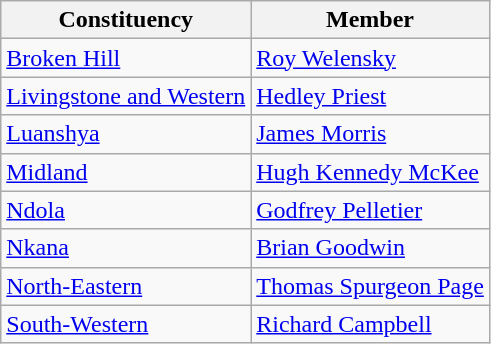<table class="wikitable sortable">
<tr>
<th>Constituency</th>
<th>Member</th>
</tr>
<tr>
<td><a href='#'>Broken Hill</a></td>
<td><a href='#'>Roy Welensky</a></td>
</tr>
<tr>
<td><a href='#'>Livingstone and Western</a></td>
<td><a href='#'>Hedley Priest</a></td>
</tr>
<tr>
<td><a href='#'>Luanshya</a></td>
<td><a href='#'>James Morris</a></td>
</tr>
<tr>
<td><a href='#'>Midland</a></td>
<td><a href='#'>Hugh Kennedy McKee</a></td>
</tr>
<tr>
<td><a href='#'>Ndola</a></td>
<td><a href='#'>Godfrey Pelletier</a></td>
</tr>
<tr>
<td><a href='#'>Nkana</a></td>
<td><a href='#'>Brian Goodwin</a></td>
</tr>
<tr>
<td><a href='#'>North-Eastern</a></td>
<td><a href='#'>Thomas Spurgeon Page</a></td>
</tr>
<tr>
<td><a href='#'>South-Western</a></td>
<td><a href='#'>Richard Campbell</a></td>
</tr>
</table>
